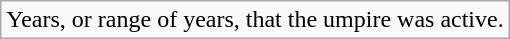<table class="wikitable">
<tr>
<td>Years, or range of years, that the umpire was active.</td>
</tr>
</table>
